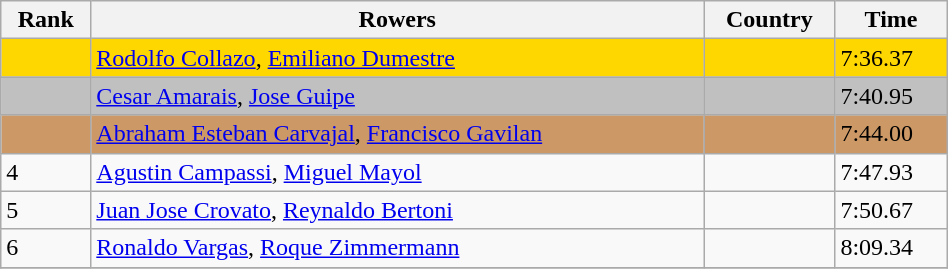<table class="wikitable" width=50%>
<tr>
<th>Rank</th>
<th>Rowers</th>
<th>Country</th>
<th>Time</th>
</tr>
<tr bgcolor=gold>
<td></td>
<td><a href='#'>Rodolfo Collazo</a>, <a href='#'>Emiliano Dumestre</a></td>
<td></td>
<td>7:36.37</td>
</tr>
<tr bgcolor=silver>
<td></td>
<td><a href='#'>Cesar Amarais</a>, <a href='#'>Jose Guipe</a></td>
<td></td>
<td>7:40.95</td>
</tr>
<tr bgcolor=cc9966>
<td></td>
<td><a href='#'>Abraham Esteban Carvajal</a>, <a href='#'>Francisco Gavilan</a></td>
<td></td>
<td>7:44.00</td>
</tr>
<tr>
<td>4</td>
<td><a href='#'>Agustin Campassi</a>, <a href='#'>Miguel Mayol</a></td>
<td></td>
<td>7:47.93</td>
</tr>
<tr>
<td>5</td>
<td><a href='#'>Juan Jose Crovato</a>, <a href='#'>Reynaldo Bertoni</a></td>
<td></td>
<td>7:50.67</td>
</tr>
<tr>
<td>6</td>
<td><a href='#'>Ronaldo Vargas</a>, <a href='#'>Roque Zimmermann</a></td>
<td></td>
<td>8:09.34</td>
</tr>
<tr>
</tr>
</table>
